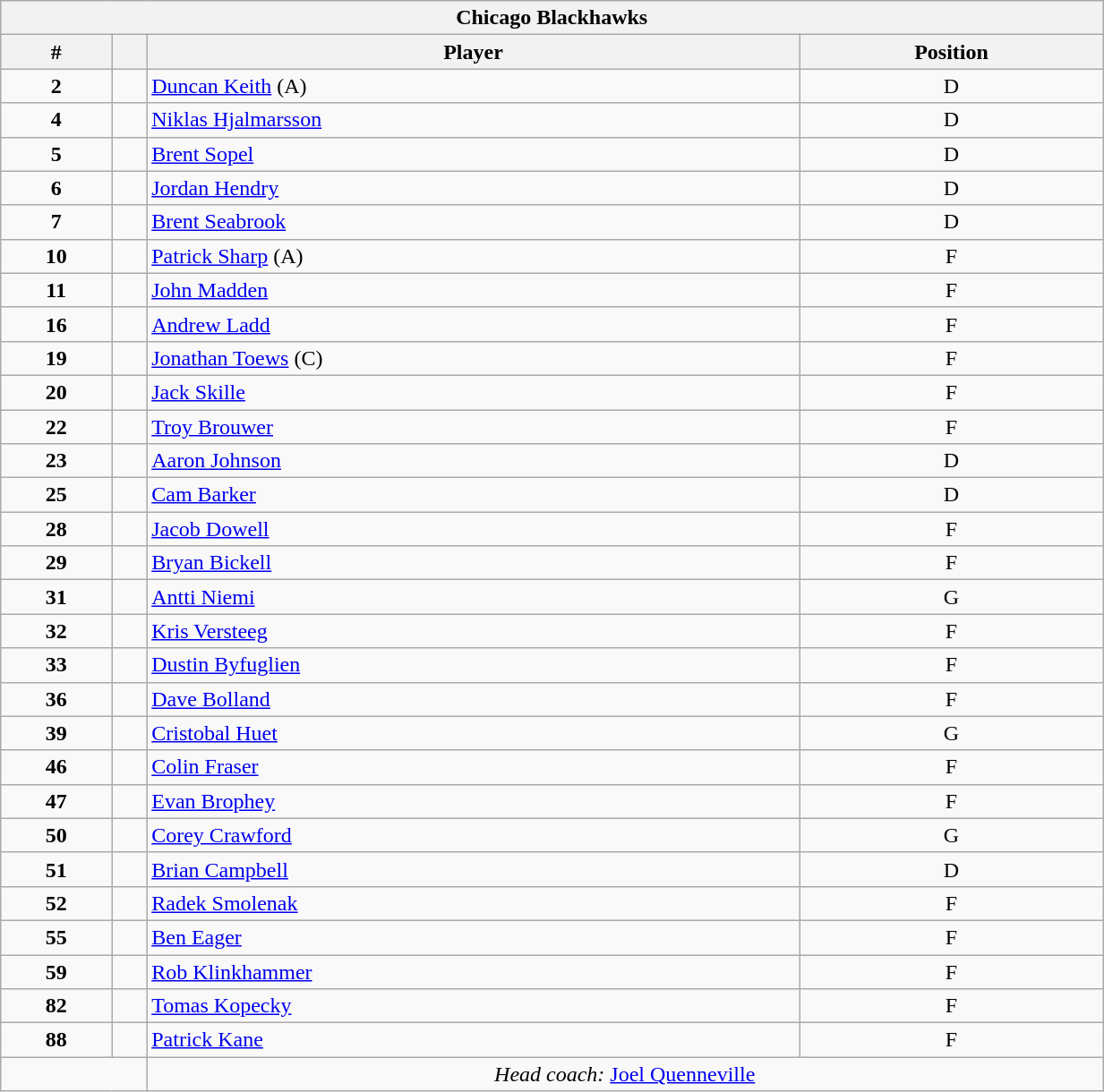<table width="65%" class="wikitable" style="text-align:center">
<tr>
<th colspan=4>Chicago Blackhawks</th>
</tr>
<tr>
<th>#</th>
<th></th>
<th>Player</th>
<th>Position</th>
</tr>
<tr>
<td><strong>2</strong></td>
<td align=center></td>
<td align=left><a href='#'>Duncan Keith</a> (A)</td>
<td>D</td>
</tr>
<tr>
<td><strong>4</strong></td>
<td align=center></td>
<td align=left><a href='#'>Niklas Hjalmarsson</a></td>
<td>D</td>
</tr>
<tr>
<td><strong>5</strong></td>
<td align=center></td>
<td align=left><a href='#'>Brent Sopel</a></td>
<td>D</td>
</tr>
<tr>
<td><strong>6</strong></td>
<td align=center></td>
<td align=left><a href='#'>Jordan Hendry</a></td>
<td>D</td>
</tr>
<tr>
<td><strong>7</strong></td>
<td align=center></td>
<td align=left><a href='#'>Brent Seabrook</a></td>
<td>D</td>
</tr>
<tr>
<td><strong>10</strong></td>
<td align=center></td>
<td align=left><a href='#'>Patrick Sharp</a> (A)</td>
<td>F</td>
</tr>
<tr>
<td><strong>11</strong></td>
<td align=center></td>
<td align=left><a href='#'>John Madden</a></td>
<td>F</td>
</tr>
<tr>
<td><strong>16</strong></td>
<td align=center></td>
<td align=left><a href='#'>Andrew Ladd</a></td>
<td>F</td>
</tr>
<tr>
<td><strong>19</strong></td>
<td align=center></td>
<td align=left><a href='#'>Jonathan Toews</a> (C)</td>
<td>F</td>
</tr>
<tr>
<td><strong>20</strong></td>
<td align=center></td>
<td align=left><a href='#'>Jack Skille</a></td>
<td>F</td>
</tr>
<tr>
<td><strong>22</strong></td>
<td align=center></td>
<td align=left><a href='#'>Troy Brouwer</a></td>
<td>F</td>
</tr>
<tr>
<td><strong>23</strong></td>
<td align=center></td>
<td align=left><a href='#'>Aaron Johnson</a></td>
<td>D</td>
</tr>
<tr>
<td><strong>25</strong></td>
<td align=center></td>
<td align=left><a href='#'>Cam Barker</a></td>
<td>D</td>
</tr>
<tr>
<td><strong>28</strong></td>
<td align=center></td>
<td align=left><a href='#'>Jacob Dowell</a></td>
<td>F</td>
</tr>
<tr>
<td><strong>29</strong></td>
<td align=center></td>
<td align=left><a href='#'>Bryan Bickell</a></td>
<td>F</td>
</tr>
<tr>
<td><strong>31</strong></td>
<td align=center></td>
<td align=left><a href='#'>Antti Niemi</a> </td>
<td>G</td>
</tr>
<tr>
<td><strong>32</strong></td>
<td align=center></td>
<td align=left><a href='#'>Kris Versteeg</a></td>
<td>F</td>
</tr>
<tr>
<td><strong>33</strong></td>
<td align=center></td>
<td align=left><a href='#'>Dustin Byfuglien</a></td>
<td>F</td>
</tr>
<tr>
<td><strong>36</strong></td>
<td align=center></td>
<td align=left><a href='#'>Dave Bolland</a></td>
<td>F</td>
</tr>
<tr>
<td><strong>39</strong></td>
<td align=center></td>
<td align=left><a href='#'>Cristobal Huet</a></td>
<td>G</td>
</tr>
<tr>
<td><strong>46</strong></td>
<td align=center></td>
<td align=left><a href='#'>Colin Fraser</a></td>
<td>F</td>
</tr>
<tr>
<td><strong>47</strong></td>
<td align=center></td>
<td align=left><a href='#'>Evan Brophey</a></td>
<td>F</td>
</tr>
<tr>
<td><strong>50</strong></td>
<td align=center></td>
<td align=left><a href='#'>Corey Crawford</a></td>
<td>G</td>
</tr>
<tr>
<td><strong>51</strong></td>
<td align=center></td>
<td align=left><a href='#'>Brian Campbell</a></td>
<td>D</td>
</tr>
<tr>
<td><strong>52</strong></td>
<td align=center></td>
<td align=left><a href='#'>Radek Smolenak</a></td>
<td>F</td>
</tr>
<tr>
<td><strong>55</strong></td>
<td align=center></td>
<td align=left><a href='#'>Ben Eager</a></td>
<td>F</td>
</tr>
<tr>
<td><strong>59</strong></td>
<td align=center></td>
<td align=left><a href='#'>Rob Klinkhammer</a></td>
<td>F</td>
</tr>
<tr>
<td><strong>82</strong></td>
<td align=center></td>
<td align=left><a href='#'>Tomas Kopecky</a></td>
<td>F</td>
</tr>
<tr>
<td><strong>88</strong></td>
<td align=center></td>
<td align=left><a href='#'>Patrick Kane</a></td>
<td>F</td>
</tr>
<tr>
<td colspan=2 align=right></td>
<td colspan=3><em>Head coach:</em> <a href='#'>Joel Quenneville</a></td>
</tr>
</table>
